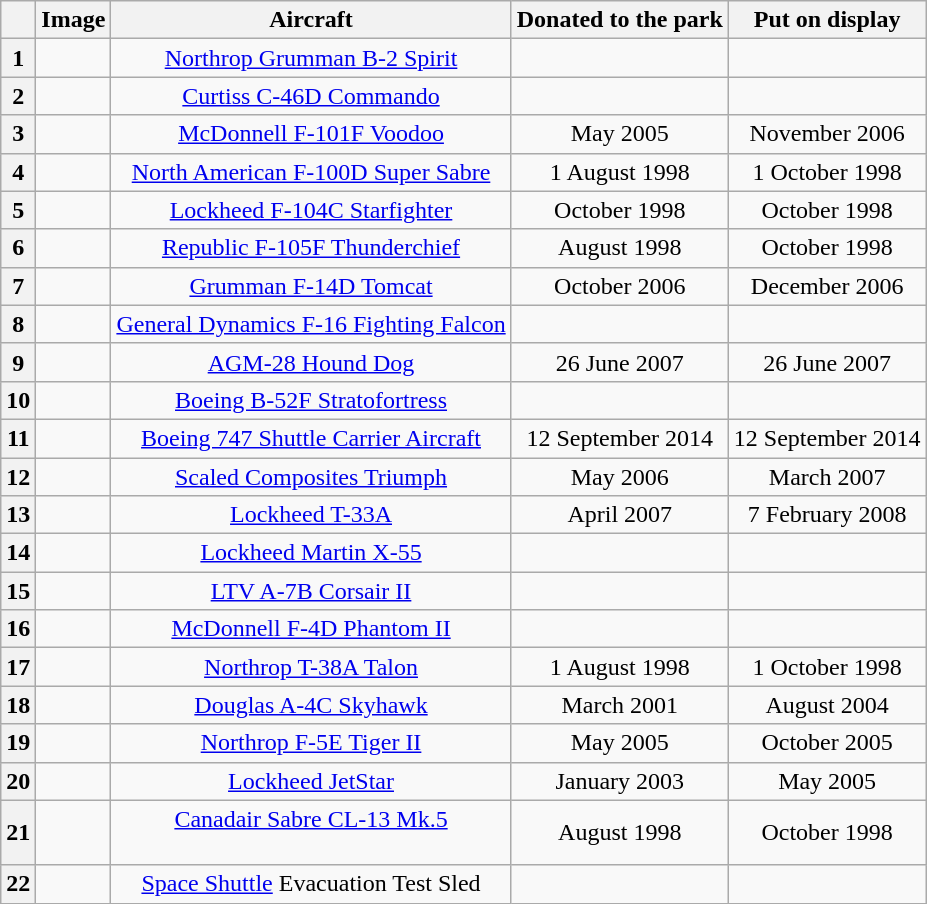<table class="wikitable sortable" style="text-align:center">
<tr>
<th></th>
<th class="unsortable">Image</th>
<th>Aircraft</th>
<th>Donated to the park</th>
<th>Put on display</th>
</tr>
<tr>
<th>1</th>
<td></td>
<td><a href='#'>Northrop Grumman B-2 Spirit</a><br></td>
<td></td>
<td></td>
</tr>
<tr>
<th>2</th>
<td></td>
<td><a href='#'>Curtiss C-46D Commando</a><br></td>
<td></td>
<td></td>
</tr>
<tr>
<th>3</th>
<td></td>
<td><a href='#'>McDonnell F-101F Voodoo</a><br></td>
<td data-sort-value="2005-05">May 2005</td>
<td data-sort-value="2006-11">November 2006</td>
</tr>
<tr>
<th>4</th>
<td></td>
<td><a href='#'>North American F-100D Super Sabre</a><br></td>
<td data-sort-value="1998-08-01">1 August 1998</td>
<td data-sort-value="1998-10-01">1 October 1998</td>
</tr>
<tr>
<th>5</th>
<td></td>
<td><a href='#'>Lockheed F-104C Starfighter</a><br></td>
<td data-sort-value="1998-10">October 1998</td>
<td data-sort-value="1998-10">October 1998</td>
</tr>
<tr>
<th>6</th>
<td></td>
<td><a href='#'>Republic F-105F Thunderchief</a><br></td>
<td data-sort-value="1998-08">August 1998</td>
<td data-sort-value="1998-10">October 1998</td>
</tr>
<tr>
<th>7</th>
<td></td>
<td><a href='#'>Grumman F-14D Tomcat</a><br></td>
<td data-sort-value="2006-10">October 2006</td>
<td data-sort-value="2006-12">December 2006</td>
</tr>
<tr>
<th>8</th>
<td></td>
<td><a href='#'>General Dynamics F-16 Fighting Falcon</a><br></td>
<td></td>
<td></td>
</tr>
<tr>
<th>9</th>
<td></td>
<td><a href='#'>AGM-28 Hound Dog</a><br></td>
<td data-sort-value="2007-06-26">26 June 2007</td>
<td data-sort-value="2007-06-26">26 June 2007</td>
</tr>
<tr>
<th>10</th>
<td></td>
<td><a href='#'>Boeing B-52F Stratofortress</a><br></td>
<td></td>
<td></td>
</tr>
<tr>
<th>11</th>
<td></td>
<td><a href='#'>Boeing 747 Shuttle Carrier Aircraft</a><br></td>
<td data-sort-value="2014-09-12">12 September 2014</td>
<td data-sort-value="2014-09-12">12 September 2014</td>
</tr>
<tr>
<th>12</th>
<td></td>
<td><a href='#'>Scaled Composites Triumph</a><br></td>
<td data-sort-value="2006-05">May 2006</td>
<td data-sort-value="2007-03">March 2007</td>
</tr>
<tr>
<th>13</th>
<td></td>
<td><a href='#'>Lockheed T-33A</a><br></td>
<td data-sort-value="2007-04">April 2007</td>
<td data-sort-value="2008-02-07">7 February 2008</td>
</tr>
<tr>
<th>14</th>
<td></td>
<td><a href='#'>Lockheed Martin X-55</a><br></td>
<td></td>
<td></td>
</tr>
<tr>
<th>15</th>
<td></td>
<td><a href='#'>LTV A-7B Corsair II</a><br></td>
<td></td>
<td></td>
</tr>
<tr>
<th>16</th>
<td></td>
<td><a href='#'>McDonnell F-4D Phantom II</a><br></td>
<td></td>
<td></td>
</tr>
<tr>
<th>17</th>
<td></td>
<td><a href='#'>Northrop T-38A Talon</a><br></td>
<td data-sort-value="1998-08-01">1 August 1998</td>
<td data-sort-value="1998-10-01">1 October 1998</td>
</tr>
<tr>
<th>18</th>
<td></td>
<td><a href='#'>Douglas A-4C Skyhawk</a><br></td>
<td data-sort-value="2001-03">March 2001</td>
<td data-sort-value="2004-08">August 2004</td>
</tr>
<tr>
<th>19</th>
<td></td>
<td><a href='#'>Northrop F-5E Tiger II</a><br></td>
<td data-sort-value="2005-05">May 2005</td>
<td data-sort-value="2005-10">October 2005</td>
</tr>
<tr>
<th>20</th>
<td></td>
<td><a href='#'>Lockheed JetStar</a><br></td>
<td data-sort-value="2003-01">January 2003</td>
<td data-sort-value="2005-05">May 2005</td>
</tr>
<tr>
<th>21</th>
<td></td>
<td><a href='#'>Canadair Sabre CL-13 Mk.5</a><br><br></td>
<td data-sort-value="1998-08">August 1998</td>
<td data-sort-value="1998-10">October 1998</td>
</tr>
<tr>
<th>22</th>
<td></td>
<td><a href='#'>Space Shuttle</a> Evacuation Test Sled</td>
<td></td>
<td></td>
</tr>
</table>
